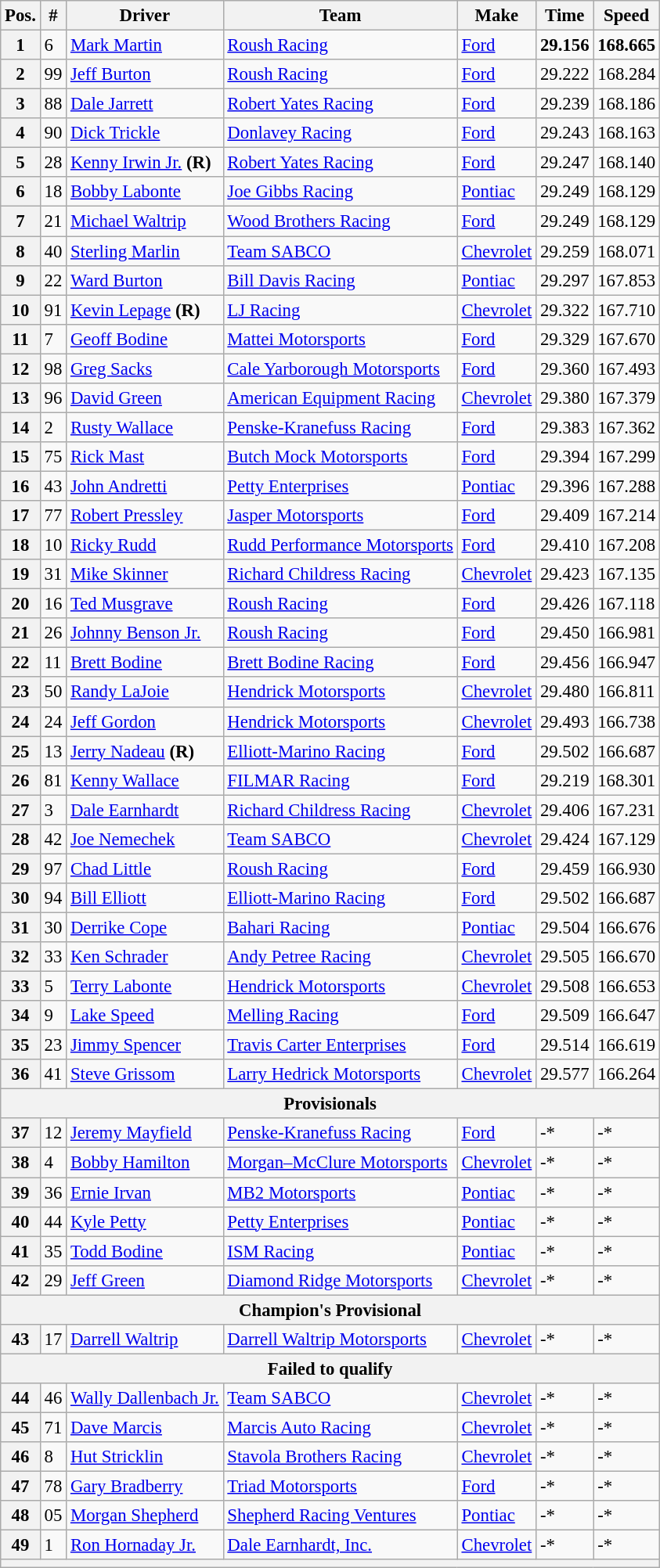<table class="wikitable" style="font-size:95%">
<tr>
<th>Pos.</th>
<th>#</th>
<th>Driver</th>
<th>Team</th>
<th>Make</th>
<th>Time</th>
<th>Speed</th>
</tr>
<tr>
<th>1</th>
<td>6</td>
<td><a href='#'>Mark Martin</a></td>
<td><a href='#'>Roush Racing</a></td>
<td><a href='#'>Ford</a></td>
<td><strong>29.156</strong></td>
<td><strong>168.665</strong></td>
</tr>
<tr>
<th>2</th>
<td>99</td>
<td><a href='#'>Jeff Burton</a></td>
<td><a href='#'>Roush Racing</a></td>
<td><a href='#'>Ford</a></td>
<td>29.222</td>
<td>168.284</td>
</tr>
<tr>
<th>3</th>
<td>88</td>
<td><a href='#'>Dale Jarrett</a></td>
<td><a href='#'>Robert Yates Racing</a></td>
<td><a href='#'>Ford</a></td>
<td>29.239</td>
<td>168.186</td>
</tr>
<tr>
<th>4</th>
<td>90</td>
<td><a href='#'>Dick Trickle</a></td>
<td><a href='#'>Donlavey Racing</a></td>
<td><a href='#'>Ford</a></td>
<td>29.243</td>
<td>168.163</td>
</tr>
<tr>
<th>5</th>
<td>28</td>
<td><a href='#'>Kenny Irwin Jr.</a> <strong>(R)</strong></td>
<td><a href='#'>Robert Yates Racing</a></td>
<td><a href='#'>Ford</a></td>
<td>29.247</td>
<td>168.140</td>
</tr>
<tr>
<th>6</th>
<td>18</td>
<td><a href='#'>Bobby Labonte</a></td>
<td><a href='#'>Joe Gibbs Racing</a></td>
<td><a href='#'>Pontiac</a></td>
<td>29.249</td>
<td>168.129</td>
</tr>
<tr>
<th>7</th>
<td>21</td>
<td><a href='#'>Michael Waltrip</a></td>
<td><a href='#'>Wood Brothers Racing</a></td>
<td><a href='#'>Ford</a></td>
<td>29.249</td>
<td>168.129</td>
</tr>
<tr>
<th>8</th>
<td>40</td>
<td><a href='#'>Sterling Marlin</a></td>
<td><a href='#'>Team SABCO</a></td>
<td><a href='#'>Chevrolet</a></td>
<td>29.259</td>
<td>168.071</td>
</tr>
<tr>
<th>9</th>
<td>22</td>
<td><a href='#'>Ward Burton</a></td>
<td><a href='#'>Bill Davis Racing</a></td>
<td><a href='#'>Pontiac</a></td>
<td>29.297</td>
<td>167.853</td>
</tr>
<tr>
<th>10</th>
<td>91</td>
<td><a href='#'>Kevin Lepage</a> <strong>(R)</strong></td>
<td><a href='#'>LJ Racing</a></td>
<td><a href='#'>Chevrolet</a></td>
<td>29.322</td>
<td>167.710</td>
</tr>
<tr>
<th>11</th>
<td>7</td>
<td><a href='#'>Geoff Bodine</a></td>
<td><a href='#'>Mattei Motorsports</a></td>
<td><a href='#'>Ford</a></td>
<td>29.329</td>
<td>167.670</td>
</tr>
<tr>
<th>12</th>
<td>98</td>
<td><a href='#'>Greg Sacks</a></td>
<td><a href='#'>Cale Yarborough Motorsports</a></td>
<td><a href='#'>Ford</a></td>
<td>29.360</td>
<td>167.493</td>
</tr>
<tr>
<th>13</th>
<td>96</td>
<td><a href='#'>David Green</a></td>
<td><a href='#'>American Equipment Racing</a></td>
<td><a href='#'>Chevrolet</a></td>
<td>29.380</td>
<td>167.379</td>
</tr>
<tr>
<th>14</th>
<td>2</td>
<td><a href='#'>Rusty Wallace</a></td>
<td><a href='#'>Penske-Kranefuss Racing</a></td>
<td><a href='#'>Ford</a></td>
<td>29.383</td>
<td>167.362</td>
</tr>
<tr>
<th>15</th>
<td>75</td>
<td><a href='#'>Rick Mast</a></td>
<td><a href='#'>Butch Mock Motorsports</a></td>
<td><a href='#'>Ford</a></td>
<td>29.394</td>
<td>167.299</td>
</tr>
<tr>
<th>16</th>
<td>43</td>
<td><a href='#'>John Andretti</a></td>
<td><a href='#'>Petty Enterprises</a></td>
<td><a href='#'>Pontiac</a></td>
<td>29.396</td>
<td>167.288</td>
</tr>
<tr>
<th>17</th>
<td>77</td>
<td><a href='#'>Robert Pressley</a></td>
<td><a href='#'>Jasper Motorsports</a></td>
<td><a href='#'>Ford</a></td>
<td>29.409</td>
<td>167.214</td>
</tr>
<tr>
<th>18</th>
<td>10</td>
<td><a href='#'>Ricky Rudd</a></td>
<td><a href='#'>Rudd Performance Motorsports</a></td>
<td><a href='#'>Ford</a></td>
<td>29.410</td>
<td>167.208</td>
</tr>
<tr>
<th>19</th>
<td>31</td>
<td><a href='#'>Mike Skinner</a></td>
<td><a href='#'>Richard Childress Racing</a></td>
<td><a href='#'>Chevrolet</a></td>
<td>29.423</td>
<td>167.135</td>
</tr>
<tr>
<th>20</th>
<td>16</td>
<td><a href='#'>Ted Musgrave</a></td>
<td><a href='#'>Roush Racing</a></td>
<td><a href='#'>Ford</a></td>
<td>29.426</td>
<td>167.118</td>
</tr>
<tr>
<th>21</th>
<td>26</td>
<td><a href='#'>Johnny Benson Jr.</a></td>
<td><a href='#'>Roush Racing</a></td>
<td><a href='#'>Ford</a></td>
<td>29.450</td>
<td>166.981</td>
</tr>
<tr>
<th>22</th>
<td>11</td>
<td><a href='#'>Brett Bodine</a></td>
<td><a href='#'>Brett Bodine Racing</a></td>
<td><a href='#'>Ford</a></td>
<td>29.456</td>
<td>166.947</td>
</tr>
<tr>
<th>23</th>
<td>50</td>
<td><a href='#'>Randy LaJoie</a></td>
<td><a href='#'>Hendrick Motorsports</a></td>
<td><a href='#'>Chevrolet</a></td>
<td>29.480</td>
<td>166.811</td>
</tr>
<tr>
<th>24</th>
<td>24</td>
<td><a href='#'>Jeff Gordon</a></td>
<td><a href='#'>Hendrick Motorsports</a></td>
<td><a href='#'>Chevrolet</a></td>
<td>29.493</td>
<td>166.738</td>
</tr>
<tr>
<th>25</th>
<td>13</td>
<td><a href='#'>Jerry Nadeau</a> <strong>(R)</strong></td>
<td><a href='#'>Elliott-Marino Racing</a></td>
<td><a href='#'>Ford</a></td>
<td>29.502</td>
<td>166.687</td>
</tr>
<tr>
<th>26</th>
<td>81</td>
<td><a href='#'>Kenny Wallace</a></td>
<td><a href='#'>FILMAR Racing</a></td>
<td><a href='#'>Ford</a></td>
<td>29.219</td>
<td>168.301</td>
</tr>
<tr>
<th>27</th>
<td>3</td>
<td><a href='#'>Dale Earnhardt</a></td>
<td><a href='#'>Richard Childress Racing</a></td>
<td><a href='#'>Chevrolet</a></td>
<td>29.406</td>
<td>167.231</td>
</tr>
<tr>
<th>28</th>
<td>42</td>
<td><a href='#'>Joe Nemechek</a></td>
<td><a href='#'>Team SABCO</a></td>
<td><a href='#'>Chevrolet</a></td>
<td>29.424</td>
<td>167.129</td>
</tr>
<tr>
<th>29</th>
<td>97</td>
<td><a href='#'>Chad Little</a></td>
<td><a href='#'>Roush Racing</a></td>
<td><a href='#'>Ford</a></td>
<td>29.459</td>
<td>166.930</td>
</tr>
<tr>
<th>30</th>
<td>94</td>
<td><a href='#'>Bill Elliott</a></td>
<td><a href='#'>Elliott-Marino Racing</a></td>
<td><a href='#'>Ford</a></td>
<td>29.502</td>
<td>166.687</td>
</tr>
<tr>
<th>31</th>
<td>30</td>
<td><a href='#'>Derrike Cope</a></td>
<td><a href='#'>Bahari Racing</a></td>
<td><a href='#'>Pontiac</a></td>
<td>29.504</td>
<td>166.676</td>
</tr>
<tr>
<th>32</th>
<td>33</td>
<td><a href='#'>Ken Schrader</a></td>
<td><a href='#'>Andy Petree Racing</a></td>
<td><a href='#'>Chevrolet</a></td>
<td>29.505</td>
<td>166.670</td>
</tr>
<tr>
<th>33</th>
<td>5</td>
<td><a href='#'>Terry Labonte</a></td>
<td><a href='#'>Hendrick Motorsports</a></td>
<td><a href='#'>Chevrolet</a></td>
<td>29.508</td>
<td>166.653</td>
</tr>
<tr>
<th>34</th>
<td>9</td>
<td><a href='#'>Lake Speed</a></td>
<td><a href='#'>Melling Racing</a></td>
<td><a href='#'>Ford</a></td>
<td>29.509</td>
<td>166.647</td>
</tr>
<tr>
<th>35</th>
<td>23</td>
<td><a href='#'>Jimmy Spencer</a></td>
<td><a href='#'>Travis Carter Enterprises</a></td>
<td><a href='#'>Ford</a></td>
<td>29.514</td>
<td>166.619</td>
</tr>
<tr>
<th>36</th>
<td>41</td>
<td><a href='#'>Steve Grissom</a></td>
<td><a href='#'>Larry Hedrick Motorsports</a></td>
<td><a href='#'>Chevrolet</a></td>
<td>29.577</td>
<td>166.264</td>
</tr>
<tr>
<th colspan="7">Provisionals</th>
</tr>
<tr>
<th>37</th>
<td>12</td>
<td><a href='#'>Jeremy Mayfield</a></td>
<td><a href='#'>Penske-Kranefuss Racing</a></td>
<td><a href='#'>Ford</a></td>
<td>-*</td>
<td>-*</td>
</tr>
<tr>
<th>38</th>
<td>4</td>
<td><a href='#'>Bobby Hamilton</a></td>
<td><a href='#'>Morgan–McClure Motorsports</a></td>
<td><a href='#'>Chevrolet</a></td>
<td>-*</td>
<td>-*</td>
</tr>
<tr>
<th>39</th>
<td>36</td>
<td><a href='#'>Ernie Irvan</a></td>
<td><a href='#'>MB2 Motorsports</a></td>
<td><a href='#'>Pontiac</a></td>
<td>-*</td>
<td>-*</td>
</tr>
<tr>
<th>40</th>
<td>44</td>
<td><a href='#'>Kyle Petty</a></td>
<td><a href='#'>Petty Enterprises</a></td>
<td><a href='#'>Pontiac</a></td>
<td>-*</td>
<td>-*</td>
</tr>
<tr>
<th>41</th>
<td>35</td>
<td><a href='#'>Todd Bodine</a></td>
<td><a href='#'>ISM Racing</a></td>
<td><a href='#'>Pontiac</a></td>
<td>-*</td>
<td>-*</td>
</tr>
<tr>
<th>42</th>
<td>29</td>
<td><a href='#'>Jeff Green</a></td>
<td><a href='#'>Diamond Ridge Motorsports</a></td>
<td><a href='#'>Chevrolet</a></td>
<td>-*</td>
<td>-*</td>
</tr>
<tr>
<th colspan="7">Champion's Provisional</th>
</tr>
<tr>
<th>43</th>
<td>17</td>
<td><a href='#'>Darrell Waltrip</a></td>
<td><a href='#'>Darrell Waltrip Motorsports</a></td>
<td><a href='#'>Chevrolet</a></td>
<td>-*</td>
<td>-*</td>
</tr>
<tr>
<th colspan="7">Failed to qualify</th>
</tr>
<tr>
<th>44</th>
<td>46</td>
<td><a href='#'>Wally Dallenbach Jr.</a></td>
<td><a href='#'>Team SABCO</a></td>
<td><a href='#'>Chevrolet</a></td>
<td>-*</td>
<td>-*</td>
</tr>
<tr>
<th>45</th>
<td>71</td>
<td><a href='#'>Dave Marcis</a></td>
<td><a href='#'>Marcis Auto Racing</a></td>
<td><a href='#'>Chevrolet</a></td>
<td>-*</td>
<td>-*</td>
</tr>
<tr>
<th>46</th>
<td>8</td>
<td><a href='#'>Hut Stricklin</a></td>
<td><a href='#'>Stavola Brothers Racing</a></td>
<td><a href='#'>Chevrolet</a></td>
<td>-*</td>
<td>-*</td>
</tr>
<tr>
<th>47</th>
<td>78</td>
<td><a href='#'>Gary Bradberry</a></td>
<td><a href='#'>Triad Motorsports</a></td>
<td><a href='#'>Ford</a></td>
<td>-*</td>
<td>-*</td>
</tr>
<tr>
<th>48</th>
<td>05</td>
<td><a href='#'>Morgan Shepherd</a></td>
<td><a href='#'>Shepherd Racing Ventures</a></td>
<td><a href='#'>Pontiac</a></td>
<td>-*</td>
<td>-*</td>
</tr>
<tr>
<th>49</th>
<td>1</td>
<td><a href='#'>Ron Hornaday Jr.</a></td>
<td><a href='#'>Dale Earnhardt, Inc.</a></td>
<td><a href='#'>Chevrolet</a></td>
<td>-*</td>
<td>-*</td>
</tr>
<tr>
<th colspan="7"></th>
</tr>
</table>
